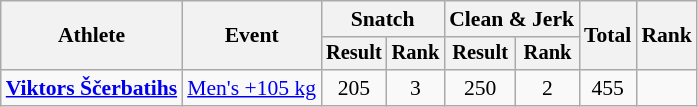<table class="wikitable" style="font-size:90%">
<tr>
<th rowspan="2">Athlete</th>
<th rowspan="2">Event</th>
<th colspan="2">Snatch</th>
<th colspan="2">Clean & Jerk</th>
<th rowspan="2">Total</th>
<th rowspan="2">Rank</th>
</tr>
<tr style="font-size:95%">
<th>Result</th>
<th>Rank</th>
<th>Result</th>
<th>Rank</th>
</tr>
<tr align=center>
<td align=left><strong><a href='#'>Viktors Ščerbatihs</a></strong></td>
<td align=left><a href='#'>Men's +105 kg</a></td>
<td>205</td>
<td>3</td>
<td>250</td>
<td>2</td>
<td>455</td>
<td></td>
</tr>
</table>
